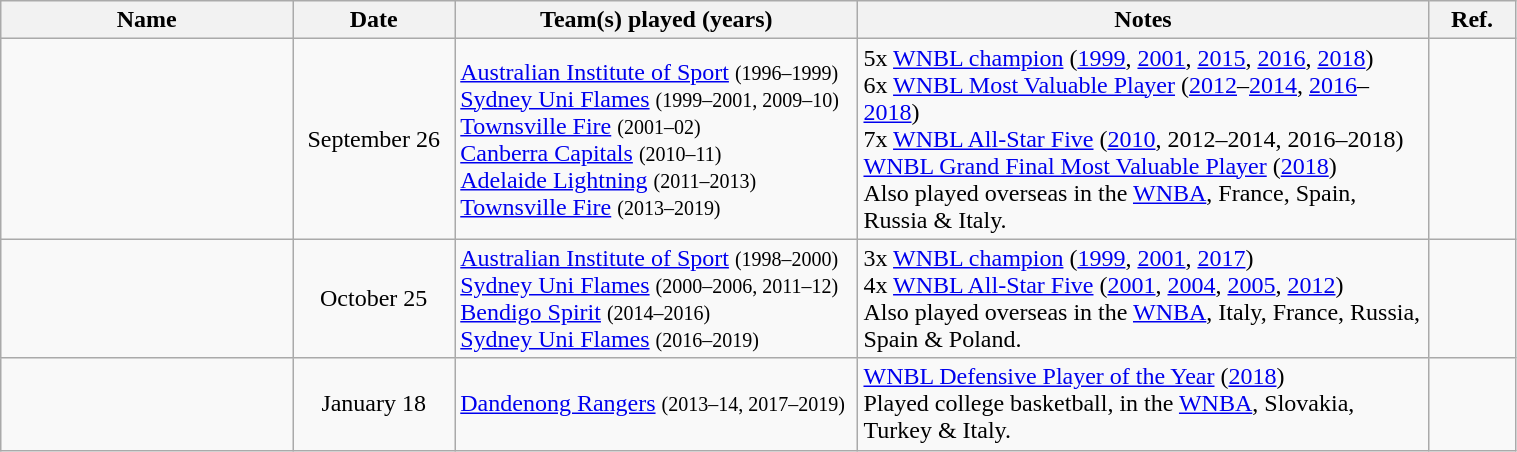<table class="wikitable sortable" style="width:80%">
<tr>
<th style="width:150px">Name</th>
<th style="width:80px">Date</th>
<th style="width:210px">Team(s) played (years)</th>
<th style="width:300px">Notes</th>
<th style="width:40px">Ref.</th>
</tr>
<tr>
<td> </td>
<td align=center>September 26</td>
<td><a href='#'>Australian Institute of Sport</a> <small>(1996–1999)</small> <br> <a href='#'>Sydney Uni Flames</a> <small>(1999–2001, 2009–10)</small> <br> <a href='#'>Townsville Fire</a> <small>(2001–02)</small> <br> <a href='#'>Canberra Capitals</a> <small>(2010–11)</small> <br> <a href='#'>Adelaide Lightning</a> <small>(2011–2013)</small> <br> <a href='#'>Townsville Fire</a> <small>(2013–2019)</small></td>
<td>5x <a href='#'>WNBL champion</a> (<a href='#'>1999</a>, <a href='#'>2001</a>, <a href='#'>2015</a>, <a href='#'>2016</a>, <a href='#'>2018</a>) <br> 6x <a href='#'>WNBL Most Valuable Player</a> (<a href='#'>2012</a>–<a href='#'>2014</a>, <a href='#'>2016</a>–<a href='#'>2018</a>) <br> 7x <a href='#'>WNBL All-Star Five</a> (<a href='#'>2010</a>, 2012–2014, 2016–2018) <br> <a href='#'>WNBL Grand Final Most Valuable Player</a> (<a href='#'>2018</a>) <br> Also played overseas in the <a href='#'>WNBA</a>, France, Spain, Russia & Italy.</td>
<td align=center></td>
</tr>
<tr>
<td> </td>
<td align=center>October 25</td>
<td><a href='#'>Australian Institute of Sport</a> <small>(1998–2000)</small> <br> <a href='#'>Sydney Uni Flames</a> <small>(2000–2006, 2011–12)</small> <br> <a href='#'>Bendigo Spirit</a> <small>(2014–2016)</small> <br> <a href='#'>Sydney Uni Flames</a> <small>(2016–2019)</small></td>
<td>3x <a href='#'>WNBL champion</a> (<a href='#'>1999</a>, <a href='#'>2001</a>, <a href='#'>2017</a>) <br> 4x <a href='#'>WNBL All-Star Five</a> (<a href='#'>2001</a>, <a href='#'>2004</a>, <a href='#'>2005</a>, <a href='#'>2012</a>) <br> Also played overseas in the <a href='#'>WNBA</a>, Italy, France, Russia, Spain & Poland.</td>
<td align=center></td>
</tr>
<tr>
<td> </td>
<td align=center>January 18</td>
<td><a href='#'>Dandenong Rangers</a> <small>(2013–14, 2017–2019)</small></td>
<td><a href='#'>WNBL Defensive Player of the Year</a> (<a href='#'>2018</a>) <br> Played college basketball, in the <a href='#'>WNBA</a>, Slovakia, Turkey & Italy.</td>
<td align=center></td>
</tr>
</table>
